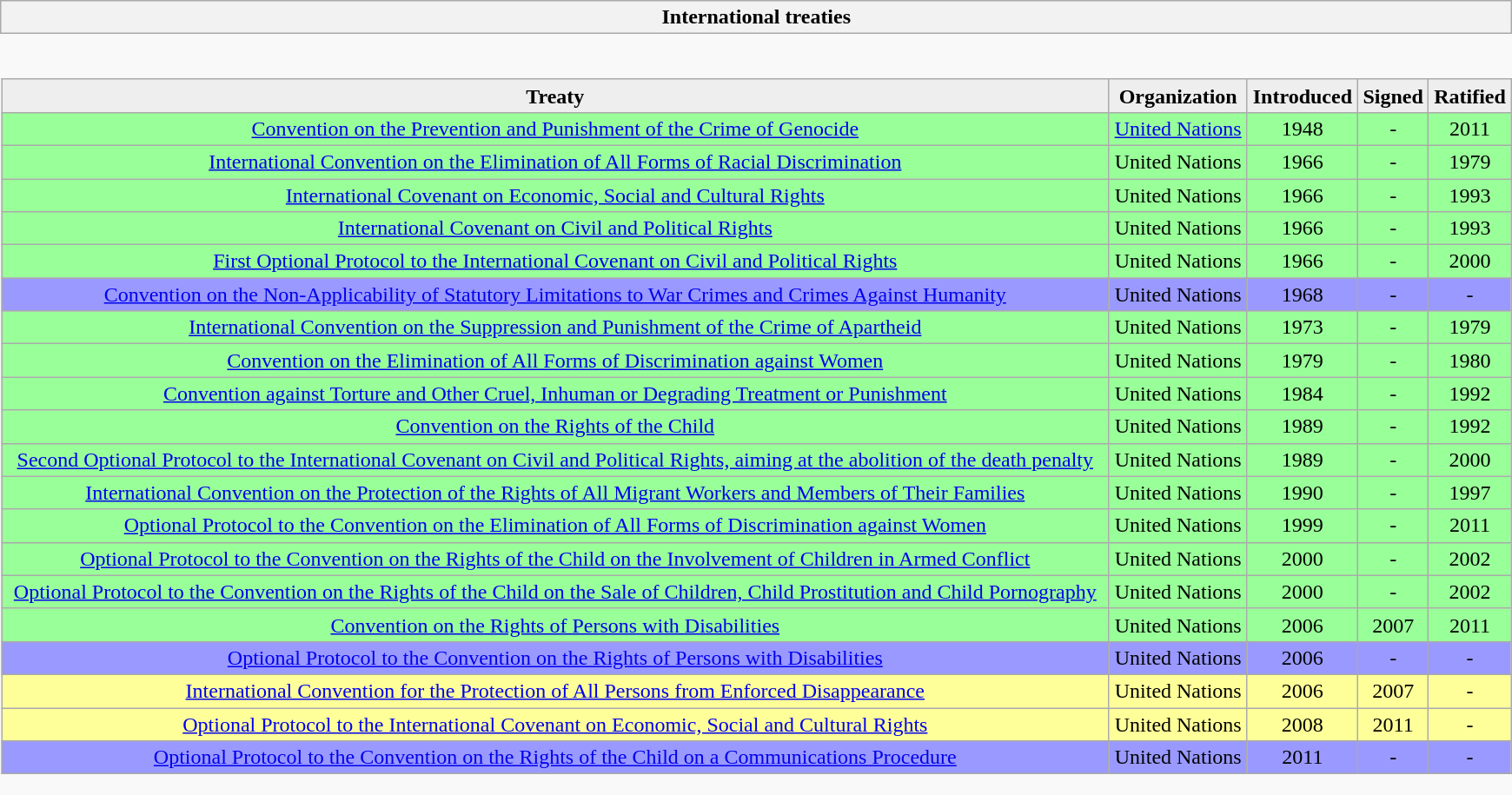<table class="wikitable collapsible collapsed" style="border:none; ">
<tr>
<th>International treaties</th>
</tr>
<tr>
<td style="padding:0; border:none;"><br><table class="wikitable sortable" width=100% style="border-collapse:collapse;">
<tr style="background:#eee; font-weight:bold; text-align:center;">
<td>Treaty</td>
<td>Organization</td>
<td>Introduced</td>
<td>Signed</td>
<td>Ratified</td>
</tr>
<tr align=center>
<td style="background:#9f9; align=left"><a href='#'>Convention on the Prevention and Punishment of the Crime of Genocide</a></td>
<td style="background:#9f9;"><a href='#'>United Nations</a></td>
<td style="background:#9f9;">1948</td>
<td style="background:#9f9;">-</td>
<td style="background:#9f9;">2011</td>
</tr>
<tr align=center>
<td style="background:#9f9; align=left"><a href='#'>International Convention on the Elimination of All Forms of Racial Discrimination</a></td>
<td style="background:#9f9;">United Nations</td>
<td style="background:#9f9;">1966</td>
<td style="background:#9f9;">-</td>
<td style="background:#9f9;">1979</td>
</tr>
<tr align=center>
<td style="background:#9f9; align=left"><a href='#'>International Covenant on Economic, Social and Cultural Rights</a></td>
<td style="background:#9f9;">United Nations</td>
<td style="background:#9f9;">1966</td>
<td style="background:#9f9;">-</td>
<td style="background:#9f9;">1993</td>
</tr>
<tr align=center>
<td style="background:#9f9; align=left"><a href='#'>International Covenant on Civil and Political Rights</a></td>
<td style="background:#9f9;">United Nations</td>
<td style="background:#9f9;">1966</td>
<td style="background:#9f9;">-</td>
<td style="background:#9f9;">1993</td>
</tr>
<tr align=center>
<td style="background:#9f9; align=left"><a href='#'>First Optional Protocol to the International Covenant on Civil and Political Rights</a></td>
<td style="background:#9f9;">United Nations</td>
<td style="background:#9f9;">1966</td>
<td style="background:#9f9;">-</td>
<td style="background:#9f9;">2000</td>
</tr>
<tr align=center>
<td style="background:#99f; align=left"><a href='#'>Convention on the Non-Applicability of Statutory Limitations to War Crimes and Crimes Against Humanity</a></td>
<td style="background:#99f;">United Nations</td>
<td style="background:#99f;">1968</td>
<td style="background:#99f;">-</td>
<td style="background:#99f;">-</td>
</tr>
<tr align=center>
<td style="background:#9f9; align=left"><a href='#'>International Convention on the Suppression and Punishment of the Crime of Apartheid</a></td>
<td style="background:#9f9;">United Nations</td>
<td style="background:#9f9;">1973</td>
<td style="background:#9f9;">-</td>
<td style="background:#9f9;">1979</td>
</tr>
<tr align=center>
<td style="background:#9f9; align=left"><a href='#'>Convention on the Elimination of All Forms of Discrimination against Women</a></td>
<td style="background:#9f9;">United Nations</td>
<td style="background:#9f9;">1979</td>
<td style="background:#9f9;">-</td>
<td style="background:#9f9;">1980</td>
</tr>
<tr align=center>
<td style="background:#9f9; align=left"><a href='#'>Convention against Torture and Other Cruel, Inhuman or Degrading Treatment or Punishment</a></td>
<td style="background:#9f9;">United Nations</td>
<td style="background:#9f9;">1984</td>
<td style="background:#9f9;">-</td>
<td style="background:#9f9;">1992</td>
</tr>
<tr align=center>
<td style="background:#9f9; align=left"><a href='#'>Convention on the Rights of the Child</a></td>
<td style="background:#9f9;">United Nations</td>
<td style="background:#9f9;">1989</td>
<td style="background:#9f9;">-</td>
<td style="background:#9f9;">1992</td>
</tr>
<tr align=center>
<td style="background:#9f9; align=left"><a href='#'>Second Optional Protocol to the International Covenant on Civil and Political Rights, aiming at the abolition of the death penalty</a></td>
<td style="background:#9f9;">United Nations</td>
<td style="background:#9f9;">1989</td>
<td style="background:#9f9;">-</td>
<td style="background:#9f9;">2000</td>
</tr>
<tr align=center>
<td style="background:#9f9; align=left"><a href='#'>International Convention on the Protection of the Rights of All Migrant Workers and Members of Their Families</a></td>
<td style="background:#9f9;">United Nations</td>
<td style="background:#9f9;">1990</td>
<td style="background:#9f9;">-</td>
<td style="background:#9f9;">1997</td>
</tr>
<tr align=center>
<td style="background:#9f9; align=left"><a href='#'>Optional Protocol to the Convention on the Elimination of All Forms of Discrimination against Women</a></td>
<td style="background:#9f9;">United Nations</td>
<td style="background:#9f9;">1999</td>
<td style="background:#9f9;">-</td>
<td style="background:#9f9;">2011</td>
</tr>
<tr align=center>
<td style="background:#9f9; align=left"><a href='#'>Optional Protocol to the Convention on the Rights of the Child on the Involvement of Children in Armed Conflict</a></td>
<td style="background:#9f9;">United Nations</td>
<td style="background:#9f9;">2000</td>
<td style="background:#9f9;">-</td>
<td style="background:#9f9;">2002</td>
</tr>
<tr align=center>
<td style="background:#9f9; align=left"><a href='#'>Optional Protocol to the Convention on the Rights of the Child on the Sale of Children, Child Prostitution and Child Pornography</a></td>
<td style="background:#9f9;">United Nations</td>
<td style="background:#9f9;">2000</td>
<td style="background:#9f9;">-</td>
<td style="background:#9f9;">2002</td>
</tr>
<tr align=center>
<td style="background:#9f9; align=left"><a href='#'>Convention on the Rights of Persons with Disabilities</a></td>
<td style="background:#9f9;">United Nations</td>
<td style="background:#9f9;">2006</td>
<td style="background:#9f9;">2007</td>
<td style="background:#9f9;">2011</td>
</tr>
<tr align=center>
<td style="background:#99f; align=left"><a href='#'>Optional Protocol to the Convention on the Rights of Persons with Disabilities</a></td>
<td style="background:#99f;">United Nations</td>
<td style="background:#99f;">2006</td>
<td style="background:#99f;">-</td>
<td style="background:#99f;">-</td>
</tr>
<tr align=center>
<td style="background:#ff9; align=left"><a href='#'>International Convention for the Protection of All Persons from Enforced Disappearance</a></td>
<td style="background:#ff9;">United Nations</td>
<td style="background:#ff9;">2006</td>
<td style="background:#ff9;">2007</td>
<td style="background:#ff9;">-</td>
</tr>
<tr align=center>
<td style="background:#ff9; align=left"><a href='#'>Optional Protocol to the International Covenant on Economic, Social and Cultural Rights</a></td>
<td style="background:#ff9;">United Nations</td>
<td style="background:#ff9;">2008</td>
<td style="background:#ff9;">2011</td>
<td style="background:#ff9;">-</td>
</tr>
<tr align=center>
<td style="background:#99f; align=left"><a href='#'>Optional Protocol to the Convention on the Rights of the Child on a Communications Procedure</a></td>
<td style="background:#99f;">United Nations</td>
<td style="background:#99f;">2011</td>
<td style="background:#99f;">-</td>
<td style="background:#99f;">-</td>
</tr>
</table>
</td>
</tr>
</table>
